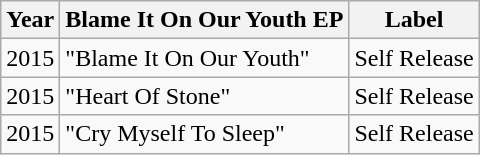<table class="wikitable">
<tr>
<th>Year</th>
<th>Blame It On Our Youth EP</th>
<th>Label</th>
</tr>
<tr>
<td>2015</td>
<td>"Blame It On Our Youth"</td>
<td>Self Release</td>
</tr>
<tr>
<td>2015</td>
<td>"Heart Of Stone"</td>
<td>Self Release</td>
</tr>
<tr>
<td>2015</td>
<td>"Cry Myself To Sleep"</td>
<td>Self Release</td>
</tr>
</table>
